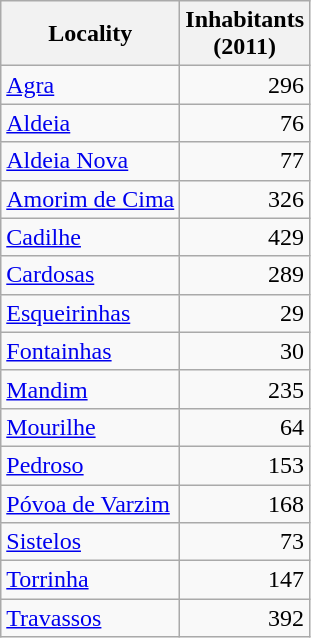<table align=center class="wikitable sortable">
<tr>
<th bgcolor=#DDDDDD>Locality</th>
<th bgcolor=#DDDDDD>Inhabitants<br> (2011)</th>
</tr>
<tr>
<td><a href='#'>Agra</a></td>
<td align=right>296</td>
</tr>
<tr>
<td><a href='#'>Aldeia</a></td>
<td align=right>76</td>
</tr>
<tr>
<td><a href='#'>Aldeia Nova</a></td>
<td align=right>77</td>
</tr>
<tr>
<td><a href='#'>Amorim de Cima</a></td>
<td align=right>326</td>
</tr>
<tr>
<td><a href='#'>Cadilhe</a></td>
<td align=right>429</td>
</tr>
<tr>
<td><a href='#'>Cardosas</a></td>
<td align=right>289</td>
</tr>
<tr>
<td><a href='#'>Esqueirinhas</a></td>
<td align=right>29</td>
</tr>
<tr>
<td><a href='#'>Fontainhas</a></td>
<td align=right>30</td>
</tr>
<tr>
<td><a href='#'>Mandim</a></td>
<td align=right>235</td>
</tr>
<tr>
<td><a href='#'>Mourilhe</a></td>
<td align=right>64</td>
</tr>
<tr>
<td><a href='#'>Pedroso</a></td>
<td align=right>153</td>
</tr>
<tr>
<td><a href='#'>Póvoa de Varzim</a></td>
<td align=right>168</td>
</tr>
<tr>
<td><a href='#'>Sistelos</a></td>
<td align=right>73</td>
</tr>
<tr>
<td><a href='#'>Torrinha</a></td>
<td align=right>147</td>
</tr>
<tr>
<td><a href='#'>Travassos</a></td>
<td align=right>392</td>
</tr>
</table>
